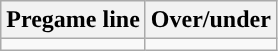<table class="wikitable">
<tr align="center">
<th>Pregame line</th>
<th>Over/under</th>
</tr>
<tr align="center">
<td></td>
<td></td>
</tr>
</table>
